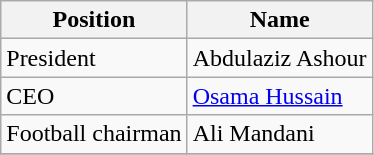<table class="wikitable">
<tr>
<th>Position</th>
<th>Name</th>
</tr>
<tr>
<td>President</td>
<td>Abdulaziz Ashour</td>
</tr>
<tr>
<td>CEO</td>
<td><a href='#'>Osama Hussain</a></td>
</tr>
<tr>
<td>Football chairman</td>
<td>Ali Mandani</td>
</tr>
<tr>
</tr>
</table>
